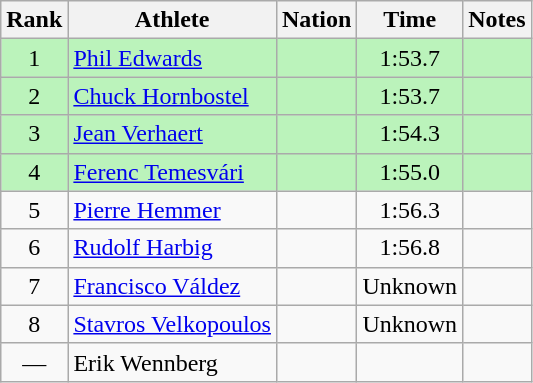<table class="wikitable sortable" style="text-align:center">
<tr>
<th>Rank</th>
<th>Athlete</th>
<th>Nation</th>
<th>Time</th>
<th>Notes</th>
</tr>
<tr bgcolor=bbf3bb>
<td>1</td>
<td align=left><a href='#'>Phil Edwards</a></td>
<td align=left></td>
<td>1:53.7</td>
<td></td>
</tr>
<tr bgcolor=bbf3bb>
<td>2</td>
<td align=left><a href='#'>Chuck Hornbostel</a></td>
<td align=left></td>
<td>1:53.7</td>
<td></td>
</tr>
<tr bgcolor=bbf3bb>
<td>3</td>
<td align=left><a href='#'>Jean Verhaert</a></td>
<td align=left></td>
<td>1:54.3</td>
<td></td>
</tr>
<tr bgcolor=bbf3bb>
<td>4</td>
<td align=left><a href='#'>Ferenc Temesvári</a></td>
<td align=left></td>
<td>1:55.0</td>
<td></td>
</tr>
<tr>
<td>5</td>
<td align=left><a href='#'>Pierre Hemmer</a></td>
<td align=left></td>
<td>1:56.3</td>
<td></td>
</tr>
<tr>
<td>6</td>
<td align=left><a href='#'>Rudolf Harbig</a></td>
<td align=left></td>
<td>1:56.8</td>
<td></td>
</tr>
<tr>
<td>7</td>
<td align=left><a href='#'>Francisco Váldez</a></td>
<td align=left></td>
<td data-sort-value=2:00.0>Unknown</td>
<td></td>
</tr>
<tr>
<td>8</td>
<td align=left><a href='#'>Stavros Velkopoulos</a></td>
<td align=left></td>
<td data-sort-value=3:00.0>Unknown</td>
<td></td>
</tr>
<tr>
<td data-sort-value=9>—</td>
<td align=left>Erik Wennberg</td>
<td align=left></td>
<td></td>
<td></td>
</tr>
</table>
